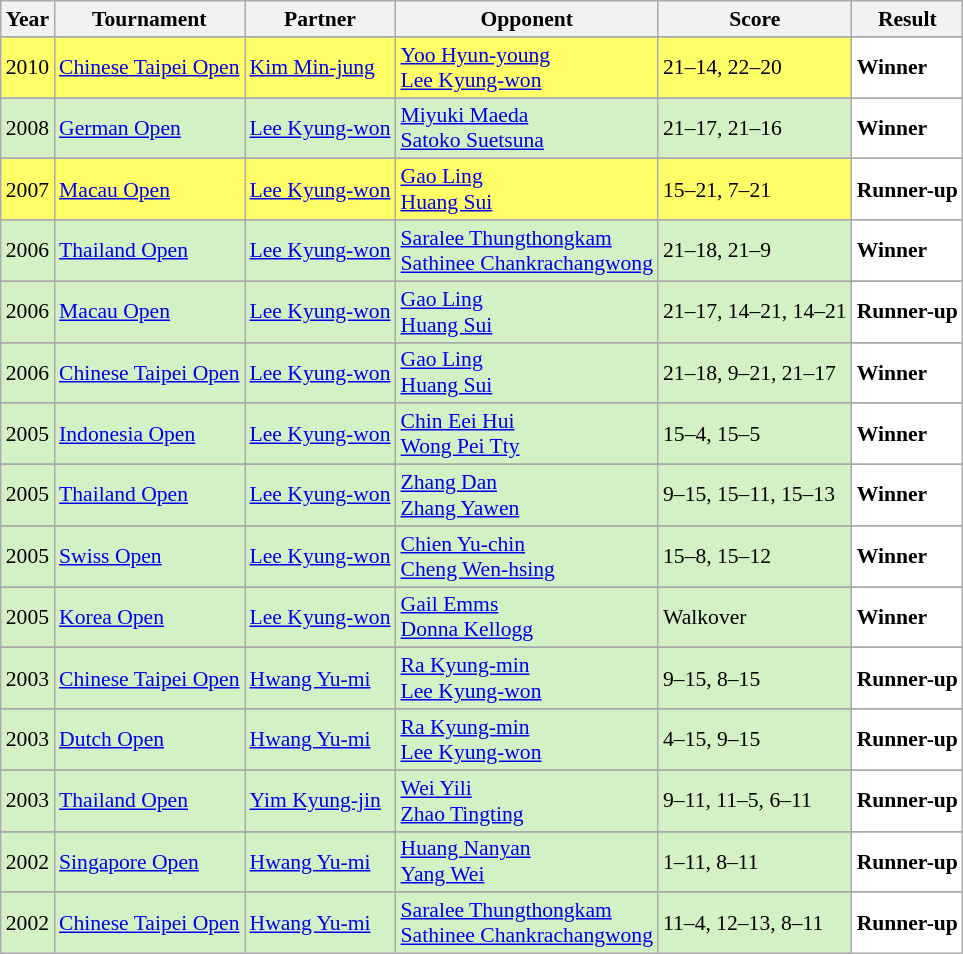<table class="sortable wikitable" style="font-size: 90%;">
<tr>
<th>Year</th>
<th>Tournament</th>
<th>Partner</th>
<th>Opponent</th>
<th>Score</th>
<th>Result</th>
</tr>
<tr>
</tr>
<tr style="background:#FFFF67">
<td align="center">2010</td>
<td align="left"><a href='#'>Chinese Taipei Open</a></td>
<td align="left"> <a href='#'>Kim Min-jung</a></td>
<td align="left"> <a href='#'>Yoo Hyun-young</a><br> <a href='#'>Lee Kyung-won</a></td>
<td align="left">21–14, 22–20</td>
<td style="text-align:left; background:white"> <strong>Winner</strong></td>
</tr>
<tr>
</tr>
<tr style="background:#D4F1C5">
<td align="center">2008</td>
<td align="left"><a href='#'>German Open</a></td>
<td align="left"> <a href='#'>Lee Kyung-won</a></td>
<td align="left"> <a href='#'>Miyuki Maeda</a><br> <a href='#'>Satoko Suetsuna</a></td>
<td align="left">21–17, 21–16</td>
<td style="text-align:left; background:white"> <strong>Winner</strong></td>
</tr>
<tr>
</tr>
<tr style="background:#FFFF67">
<td align="center">2007</td>
<td align="left"><a href='#'>Macau Open</a></td>
<td align="left"> <a href='#'>Lee Kyung-won</a></td>
<td align="left"> <a href='#'>Gao Ling</a><br> <a href='#'>Huang Sui</a></td>
<td align="left">15–21, 7–21</td>
<td style="text-align:left; background:white"> <strong>Runner-up</strong></td>
</tr>
<tr>
</tr>
<tr style="background:#D4F1C5">
<td align="center">2006</td>
<td align="left"><a href='#'>Thailand Open</a></td>
<td align="left"> <a href='#'>Lee Kyung-won</a></td>
<td align="left"> <a href='#'>Saralee Thungthongkam</a><br> <a href='#'>Sathinee Chankrachangwong</a></td>
<td align="left">21–18, 21–9</td>
<td style="text-align:left; background:white"> <strong>Winner</strong></td>
</tr>
<tr>
</tr>
<tr style="background:#D4F1C5">
<td align="center">2006</td>
<td align="left"><a href='#'>Macau Open</a></td>
<td align="left"> <a href='#'>Lee Kyung-won</a></td>
<td align="left"> <a href='#'>Gao Ling</a><br> <a href='#'>Huang Sui</a></td>
<td align="left">21–17, 14–21, 14–21</td>
<td style="text-align:left; background:white"> <strong>Runner-up</strong></td>
</tr>
<tr>
</tr>
<tr style="background:#D4F1C5">
<td align="center">2006</td>
<td align="left"><a href='#'>Chinese Taipei Open</a></td>
<td align="left"> <a href='#'>Lee Kyung-won</a></td>
<td align="left"> <a href='#'>Gao Ling</a><br> <a href='#'>Huang Sui</a></td>
<td align="left">21–18, 9–21, 21–17</td>
<td style="text-align:left; background:white"> <strong>Winner</strong></td>
</tr>
<tr>
</tr>
<tr style="background:#D4F1C5">
<td align="center">2005</td>
<td align="left"><a href='#'>Indonesia Open</a></td>
<td align="left"> <a href='#'>Lee Kyung-won</a></td>
<td align="left"> <a href='#'>Chin Eei Hui</a><br> <a href='#'>Wong Pei Tty</a></td>
<td align="left">15–4, 15–5</td>
<td style="text-align:left; background:white"> <strong>Winner</strong></td>
</tr>
<tr>
</tr>
<tr style="background:#D4F1C5">
<td align="center">2005</td>
<td align="left"><a href='#'>Thailand Open</a></td>
<td align="left"> <a href='#'>Lee Kyung-won</a></td>
<td align="left"> <a href='#'>Zhang Dan</a><br> <a href='#'>Zhang Yawen</a></td>
<td align="left">9–15, 15–11, 15–13</td>
<td style="text-align:left; background:white"> <strong>Winner</strong></td>
</tr>
<tr>
</tr>
<tr style="background:#D4F1C5">
<td align="center">2005</td>
<td align="left"><a href='#'>Swiss Open</a></td>
<td align="left"> <a href='#'>Lee Kyung-won</a></td>
<td align="left"> <a href='#'>Chien Yu-chin</a><br> <a href='#'>Cheng Wen-hsing</a></td>
<td align="left">15–8, 15–12</td>
<td style="text-align:left; background:white"> <strong>Winner</strong></td>
</tr>
<tr>
</tr>
<tr style="background:#D4F1C5">
<td align="center">2005</td>
<td align="left"><a href='#'>Korea Open</a></td>
<td align="left"> <a href='#'>Lee Kyung-won</a></td>
<td align="left"> <a href='#'>Gail Emms</a><br> <a href='#'>Donna Kellogg</a></td>
<td align="left">Walkover</td>
<td style="text-align:left; background:white"> <strong>Winner</strong></td>
</tr>
<tr>
</tr>
<tr style="background:#D4F1C5">
<td align="center">2003</td>
<td align="left"><a href='#'>Chinese Taipei Open</a></td>
<td align="left"> <a href='#'>Hwang Yu-mi</a></td>
<td align="left"> <a href='#'>Ra Kyung-min</a><br> <a href='#'>Lee Kyung-won</a></td>
<td align="left">9–15, 8–15</td>
<td style="text-align:left; background:white"> <strong>Runner-up</strong></td>
</tr>
<tr>
</tr>
<tr style="background:#D4F1C5">
<td align="center">2003</td>
<td align="left"><a href='#'>Dutch Open</a></td>
<td align="left"> <a href='#'>Hwang Yu-mi</a></td>
<td align="left"> <a href='#'>Ra Kyung-min</a><br> <a href='#'>Lee Kyung-won</a></td>
<td align="left">4–15, 9–15</td>
<td style="text-align:left; background:white"> <strong>Runner-up</strong></td>
</tr>
<tr>
</tr>
<tr style="background:#D4F1C5">
<td align="center">2003</td>
<td align="left"><a href='#'>Thailand Open</a></td>
<td align="left"> <a href='#'>Yim Kyung-jin</a></td>
<td align="left"> <a href='#'>Wei Yili</a><br> <a href='#'>Zhao Tingting</a></td>
<td align="left">9–11, 11–5, 6–11</td>
<td style="text-align:left; background:white"> <strong>Runner-up</strong></td>
</tr>
<tr>
</tr>
<tr style="background:#D4F1C5">
<td align="center">2002</td>
<td align="left"><a href='#'>Singapore Open</a></td>
<td align="left"> <a href='#'>Hwang Yu-mi</a></td>
<td align="left"> <a href='#'>Huang Nanyan</a><br> <a href='#'>Yang Wei</a></td>
<td align="left">1–11, 8–11</td>
<td style="text-align:left; background:white"> <strong>Runner-up</strong></td>
</tr>
<tr>
</tr>
<tr style="background:#D4F1C5">
<td align="center">2002</td>
<td align="left"><a href='#'>Chinese Taipei Open</a></td>
<td align="left"> <a href='#'>Hwang Yu-mi</a></td>
<td align="left"> <a href='#'>Saralee Thungthongkam</a><br> <a href='#'>Sathinee Chankrachangwong</a></td>
<td align="left">11–4, 12–13, 8–11</td>
<td style="text-align:left; background:white"> <strong>Runner-up</strong></td>
</tr>
</table>
